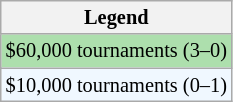<table class="wikitable" style="font-size:85%">
<tr>
<th>Legend</th>
</tr>
<tr style="background:#addfad;">
<td>$60,000 tournaments (3–0)</td>
</tr>
<tr style="background:#f0f8ff;">
<td>$10,000 tournaments (0–1)</td>
</tr>
</table>
